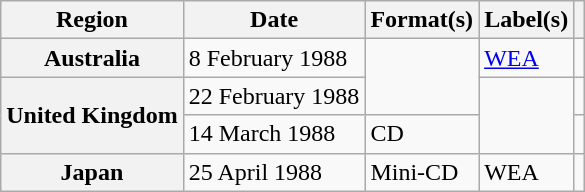<table class="wikitable plainrowheaders">
<tr>
<th scope="col">Region</th>
<th scope="col">Date</th>
<th scope="col">Format(s)</th>
<th scope="col">Label(s)</th>
<th scope="col"></th>
</tr>
<tr>
<th scope="row">Australia</th>
<td>8 February 1988</td>
<td rowspan="2"></td>
<td><a href='#'>WEA</a></td>
<td></td>
</tr>
<tr>
<th scope="row" rowspan="2">United Kingdom</th>
<td>22 February 1988</td>
<td rowspan="2"></td>
<td></td>
</tr>
<tr>
<td>14 March 1988</td>
<td>CD</td>
<td></td>
</tr>
<tr>
<th scope="row">Japan</th>
<td>25 April 1988</td>
<td>Mini-CD</td>
<td>WEA</td>
<td></td>
</tr>
</table>
